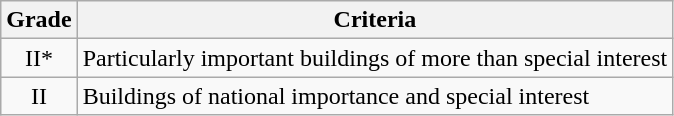<table class="wikitable">
<tr>
<th>Grade</th>
<th>Criteria</th>
</tr>
<tr>
<td align="center" >II*</td>
<td>Particularly important buildings of more than special interest</td>
</tr>
<tr>
<td align="center" >II</td>
<td>Buildings of national importance and special interest</td>
</tr>
</table>
